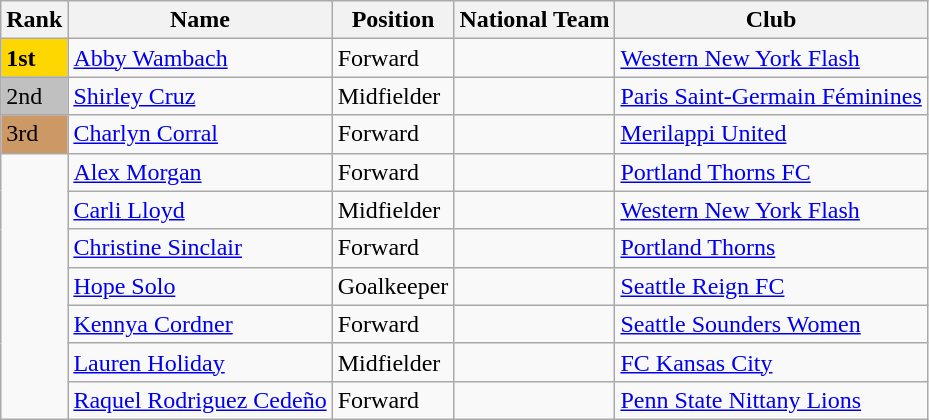<table class="wikitable">
<tr>
<th>Rank</th>
<th>Name</th>
<th>Position</th>
<th>National Team</th>
<th>Club</th>
</tr>
<tr>
<td scope=col style="background-color: gold"><strong>1st</strong></td>
<td><a href='#'>Abby Wambach</a></td>
<td>Forward</td>
<td></td>
<td> <a href='#'>Western New York Flash</a></td>
</tr>
<tr>
<td scope=col style="background-color: silver">2nd</td>
<td><a href='#'>Shirley Cruz</a></td>
<td>Midfielder</td>
<td></td>
<td> <a href='#'>Paris Saint-Germain Féminines</a></td>
</tr>
<tr>
<td scope=col style="background-color: #cc9966">3rd</td>
<td><a href='#'>Charlyn Corral</a></td>
<td>Forward</td>
<td></td>
<td> <a href='#'>Merilappi United</a></td>
</tr>
<tr>
<td rowspan="7"></td>
<td><a href='#'>Alex Morgan</a></td>
<td>Forward</td>
<td></td>
<td> <a href='#'>Portland Thorns FC</a></td>
</tr>
<tr>
<td><a href='#'>Carli Lloyd</a></td>
<td>Midfielder</td>
<td></td>
<td> <a href='#'>Western New York Flash</a></td>
</tr>
<tr>
<td><a href='#'>Christine Sinclair</a></td>
<td>Forward</td>
<td></td>
<td> <a href='#'>Portland Thorns</a></td>
</tr>
<tr>
<td><a href='#'>Hope Solo</a></td>
<td>Goalkeeper</td>
<td></td>
<td> <a href='#'>Seattle Reign FC</a></td>
</tr>
<tr>
<td><a href='#'>Kennya Cordner</a></td>
<td>Forward</td>
<td></td>
<td> <a href='#'>Seattle Sounders Women</a></td>
</tr>
<tr>
<td><a href='#'>Lauren Holiday</a></td>
<td>Midfielder</td>
<td></td>
<td> <a href='#'>FC Kansas City</a></td>
</tr>
<tr>
<td><a href='#'>Raquel Rodriguez Cedeño</a></td>
<td>Forward</td>
<td></td>
<td> <a href='#'>Penn State Nittany Lions</a></td>
</tr>
</table>
